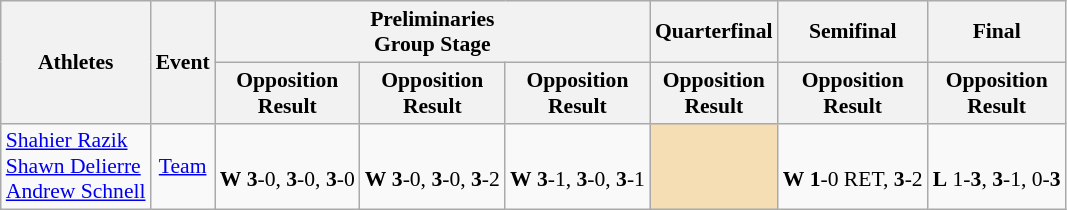<table class="wikitable" border="1" style="font-size:90%">
<tr>
<th rowspan=2>Athletes</th>
<th rowspan=2>Event</th>
<th colspan=3>Preliminaries<br>Group Stage</th>
<th>Quarterfinal</th>
<th>Semifinal</th>
<th>Final</th>
</tr>
<tr>
<th>Opposition<br>Result</th>
<th>Opposition<br>Result</th>
<th>Opposition<br>Result</th>
<th>Opposition<br>Result</th>
<th>Opposition<br>Result</th>
<th>Opposition<br>Result</th>
</tr>
<tr>
<td><a href='#'>Shahier Razik</a><br><a href='#'>Shawn Delierre</a><br><a href='#'>Andrew Schnell</a></td>
<td align=center><a href='#'>Team</a></td>
<td align=center><br><strong>W</strong> <strong>3</strong>-0, <strong>3</strong>-0, <strong>3</strong>-0</td>
<td align=center><br><strong>W</strong> <strong>3</strong>-0, <strong>3</strong>-0, <strong>3</strong>-2</td>
<td align=center><br><strong>W</strong> <strong>3</strong>-1, <strong>3</strong>-0, <strong>3</strong>-1</td>
<td bgcolor=wheat></td>
<td align=center><br><strong>W</strong> <strong>1</strong>-0 RET, <strong>3</strong>-2</td>
<td align=center><br><strong>L</strong> 1-<strong>3</strong>, <strong>3</strong>-1, 0-<strong>3</strong><br></td>
</tr>
</table>
